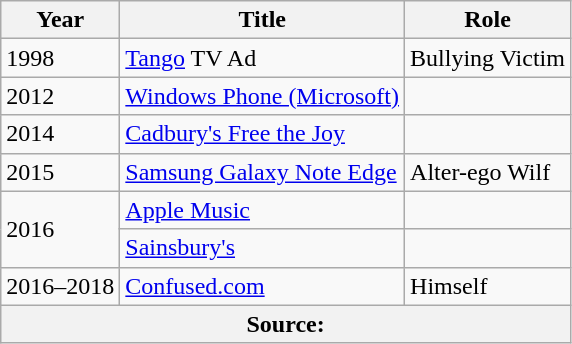<table class="wikitable sortable">
<tr>
<th>Year</th>
<th>Title</th>
<th>Role</th>
</tr>
<tr>
<td>1998</td>
<td><a href='#'>Tango</a> TV Ad</td>
<td>Bullying Victim</td>
</tr>
<tr>
<td>2012</td>
<td><a href='#'>Windows Phone (Microsoft)</a></td>
<td></td>
</tr>
<tr>
<td>2014</td>
<td><a href='#'>Cadbury's Free the Joy</a></td>
<td></td>
</tr>
<tr>
<td>2015</td>
<td><a href='#'>Samsung Galaxy Note Edge</a></td>
<td>Alter-ego Wilf</td>
</tr>
<tr>
<td rowspan="2">2016</td>
<td><a href='#'>Apple Music</a></td>
<td></td>
</tr>
<tr>
<td><a href='#'>Sainsbury's</a></td>
<td></td>
</tr>
<tr>
<td>2016–2018</td>
<td><a href='#'>Confused.com</a></td>
<td>Himself</td>
</tr>
<tr class=sortbottom>
<th scope=row colspan="3"><strong>Source:</strong></th>
</tr>
</table>
